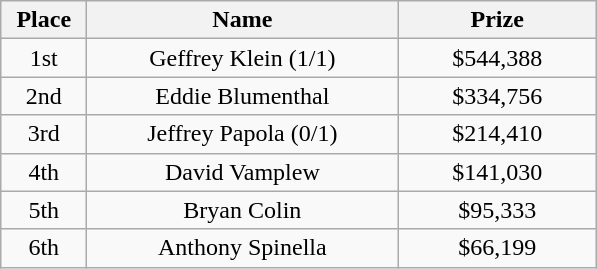<table class="wikitable">
<tr>
<th width="50">Place</th>
<th width="200">Name</th>
<th width="125">Prize</th>
</tr>
<tr>
<td align = "center">1st</td>
<td align = "center">Geffrey Klein (1/1)</td>
<td align = "center">$544,388</td>
</tr>
<tr>
<td align = "center">2nd</td>
<td align = "center">Eddie Blumenthal</td>
<td align = "center">$334,756</td>
</tr>
<tr>
<td align = "center">3rd</td>
<td align = "center">Jeffrey Papola (0/1)</td>
<td align = "center">$214,410</td>
</tr>
<tr>
<td align = "center">4th</td>
<td align = "center">David Vamplew</td>
<td align = "center">$141,030</td>
</tr>
<tr>
<td align = "center">5th</td>
<td align = "center">Bryan Colin</td>
<td align = "center">$95,333</td>
</tr>
<tr>
<td align = "center">6th</td>
<td align = "center">Anthony Spinella</td>
<td align = "center">$66,199</td>
</tr>
</table>
